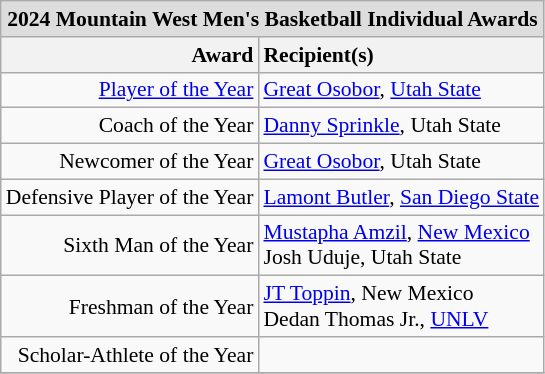<table class="wikitable" style="white-space:nowrap; font-size:90%;">
<tr>
<td colspan="8" style="text-align:center; background:#ddd;"><strong>2024 Mountain West Men's Basketball Individual Awards</strong></td>
</tr>
<tr>
<th style="text-align:right;">Award</th>
<th style="text-align:left;">Recipient(s)</th>
</tr>
<tr>
<td style="text-align:right;"><a href='#'>Player of the Year</a></td>
<td style="text-align:left;"><a href='#'>Great Osobor</a>, <a href='#'>Utah State</a></td>
</tr>
<tr>
<td style="text-align:right;">Coach of the Year</td>
<td style="text-align:left;"><a href='#'>Danny Sprinkle</a>, Utah State</td>
</tr>
<tr>
<td style="text-align:right;">Newcomer of the Year</td>
<td style="text-align:left;"><a href='#'>Great Osobor</a>, Utah State</td>
</tr>
<tr>
<td style="text-align:right;">Defensive Player of the Year</td>
<td style="text-align:left;"><a href='#'>Lamont Butler</a>, <a href='#'>San Diego State</a></td>
</tr>
<tr>
<td style="text-align:right;">Sixth Man of the Year</td>
<td style="text-align:left;"><a href='#'>Mustapha Amzil</a>, <a href='#'>New Mexico</a><br>Josh Uduje, Utah State</td>
</tr>
<tr>
<td style="text-align:right;">Freshman of the Year</td>
<td style="text-align:left;"><a href='#'>JT Toppin</a>, New Mexico<br>Dedan Thomas Jr., <a href='#'>UNLV</a></td>
</tr>
<tr>
<td style="text-align:right;">Scholar-Athlete of the Year</td>
<td style="text-align:left;"></td>
</tr>
<tr>
</tr>
</table>
